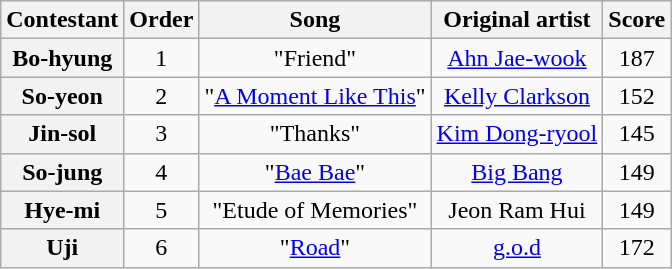<table class="wikitable plainrowheaders" style="text-align:center">
<tr>
<th scope="col">Contestant</th>
<th scope="col">Order</th>
<th scope="col">Song</th>
<th scope="col">Original artist</th>
<th scope="col">Score</th>
</tr>
<tr>
<th scope="row">Bo-hyung</th>
<td>1</td>
<td>"Friend"</td>
<td><a href='#'>Ahn Jae-wook</a></td>
<td>187</td>
</tr>
<tr>
<th scope="row">So-yeon</th>
<td>2</td>
<td>"<a href='#'>A Moment Like This</a>"</td>
<td><a href='#'>Kelly Clarkson</a></td>
<td>152</td>
</tr>
<tr>
<th scope="row">Jin-sol</th>
<td>3</td>
<td>"Thanks"</td>
<td><a href='#'>Kim Dong-ryool</a></td>
<td>145</td>
</tr>
<tr>
<th scope="row">So-jung</th>
<td>4</td>
<td>"<a href='#'>Bae Bae</a>"</td>
<td><a href='#'>Big Bang</a></td>
<td>149</td>
</tr>
<tr>
<th scope="row">Hye-mi</th>
<td>5</td>
<td>"Etude of Memories"</td>
<td>Jeon Ram Hui</td>
<td>149</td>
</tr>
<tr>
<th scope="row">Uji</th>
<td>6</td>
<td>"<a href='#'>Road</a>"</td>
<td><a href='#'>g.o.d</a></td>
<td>172</td>
</tr>
</table>
